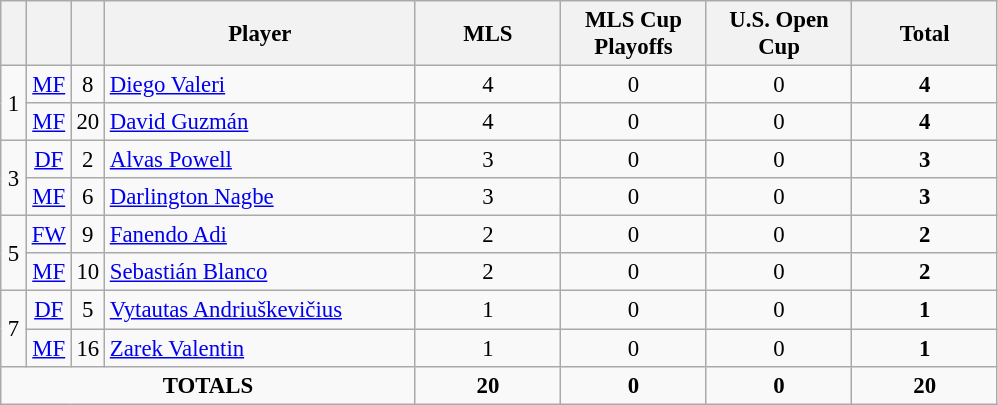<table class="wikitable sortable" style="font-size: 95%; text-align: center;">
<tr>
<th width=10></th>
<th width=10></th>
<th width=10></th>
<th width=200>Player</th>
<th width=90>MLS</th>
<th width=90>MLS Cup Playoffs</th>
<th width=90>U.S. Open Cup</th>
<th width=90>Total</th>
</tr>
<tr>
<td rowspan="2">1</td>
<td><a href='#'>MF</a></td>
<td>8</td>
<td align=left> <a href='#'>Diego Valeri</a></td>
<td>4</td>
<td>0</td>
<td>0</td>
<td><strong>4</strong></td>
</tr>
<tr>
<td><a href='#'>MF</a></td>
<td>20</td>
<td align=left> <a href='#'>David Guzmán</a></td>
<td>4</td>
<td>0</td>
<td>0</td>
<td><strong>4</strong></td>
</tr>
<tr>
<td rowspan="2">3</td>
<td><a href='#'>DF</a></td>
<td>2</td>
<td align=left> <a href='#'>Alvas Powell</a></td>
<td>3</td>
<td>0</td>
<td>0</td>
<td><strong>3</strong></td>
</tr>
<tr>
<td><a href='#'>MF</a></td>
<td>6</td>
<td align=left> <a href='#'>Darlington Nagbe</a></td>
<td>3</td>
<td>0</td>
<td>0</td>
<td><strong>3</strong></td>
</tr>
<tr>
<td rowspan="2">5</td>
<td><a href='#'>FW</a></td>
<td>9</td>
<td align=left> <a href='#'>Fanendo Adi</a></td>
<td>2</td>
<td>0</td>
<td>0</td>
<td><strong>2</strong></td>
</tr>
<tr>
<td><a href='#'>MF</a></td>
<td>10</td>
<td align=left> <a href='#'>Sebastián Blanco</a></td>
<td>2</td>
<td>0</td>
<td>0</td>
<td><strong>2</strong></td>
</tr>
<tr>
<td rowspan="2">7</td>
<td><a href='#'>DF</a></td>
<td>5</td>
<td align=left> <a href='#'>Vytautas Andriuškevičius</a></td>
<td>1</td>
<td>0</td>
<td>0</td>
<td><strong>1</strong></td>
</tr>
<tr>
<td><a href='#'>MF</a></td>
<td>16</td>
<td align=left> <a href='#'>Zarek Valentin</a></td>
<td>1</td>
<td>0</td>
<td>0</td>
<td><strong>1</strong></td>
</tr>
<tr class="sortbottom">
<td colspan=4><strong>TOTALS</strong></td>
<td><strong>20</strong></td>
<td><strong>0</strong></td>
<td><strong>0</strong></td>
<td><strong>20</strong></td>
</tr>
</table>
